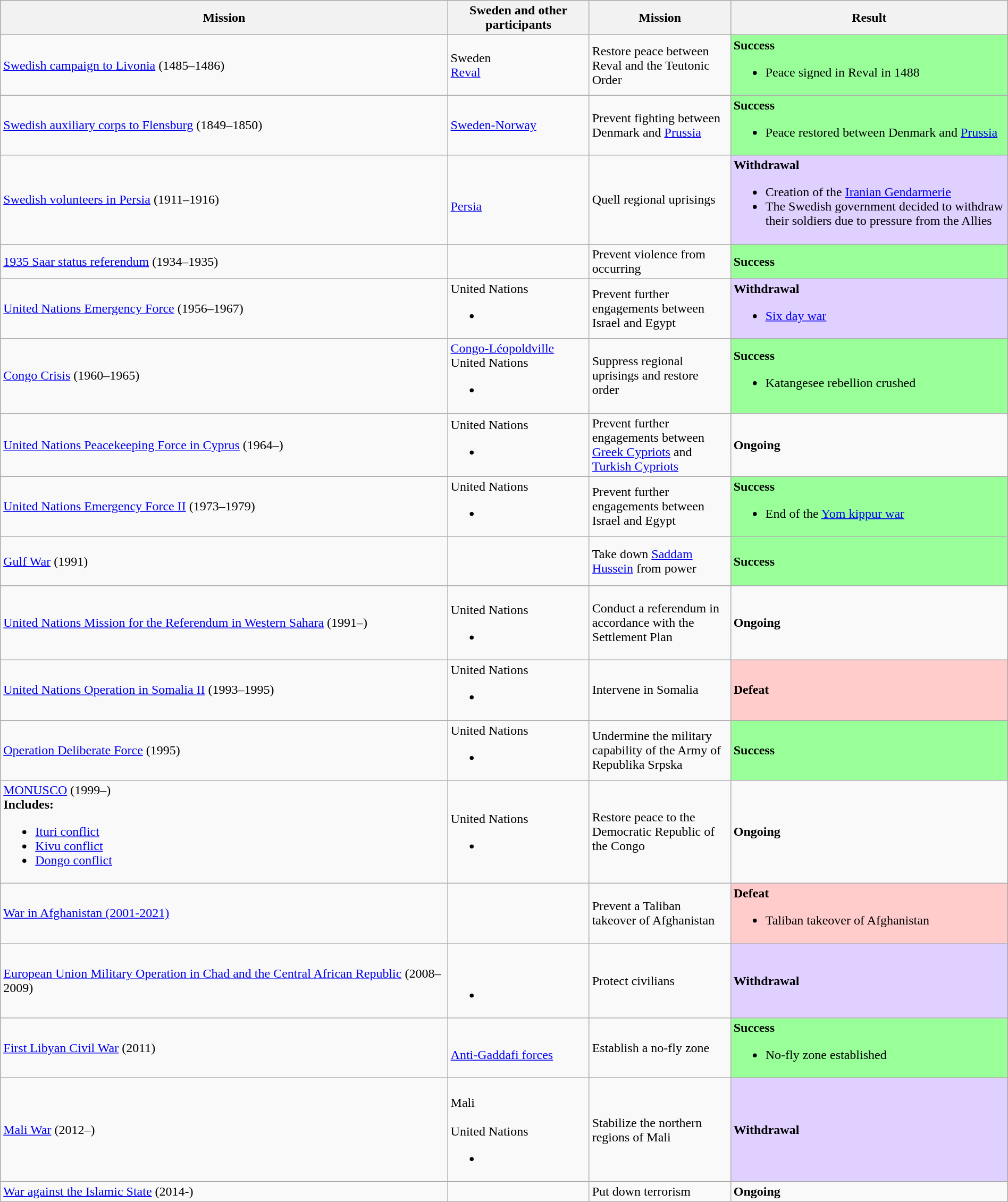<table class="wikitable sortable" width="100%">
<tr>
<th rowspan="1">Mission</th>
<th rowspan="1" width=170px>Sweden and other participants</th>
<th rowspan="1" width=170px>Mission</th>
<th rowspan="1" width=340px>Result</th>
</tr>
<tr>
<td><a href='#'>Swedish campaign to Livonia</a> (1485–1486)</td>
<td> Sweden <br> <a href='#'>Reval</a></td>
<td>Restore peace between Reval and the Teutonic Order</td>
<td bgcolor="#99ff99"><strong>Success</strong><br><ul><li>Peace signed in Reval in 1488</li></ul></td>
</tr>
<tr>
<td><a href='#'>Swedish auxiliary corps to Flensburg</a> (1849–1850)</td>
<td> <a href='#'>Sweden-Norway</a><br></td>
<td>Prevent fighting between Denmark and <a href='#'>Prussia</a></td>
<td bgcolor="#99ff99"><strong>Success</strong><br><ul><li>Peace restored between Denmark and <a href='#'>Prussia</a></li></ul></td>
</tr>
<tr>
<td><a href='#'>Swedish volunteers in Persia</a> (1911–1916)</td>
<td><br> <a href='#'>Persia</a></td>
<td>Quell regional uprisings</td>
<td bgcolor="#E0D0FF"><strong>Withdrawal</strong><br><ul><li>Creation of the <a href='#'>Iranian Gendarmerie</a></li><li>The Swedish government decided to withdraw their soldiers due to pressure from the Allies</li></ul></td>
</tr>
<tr>
<td><a href='#'>1935 Saar status referendum</a> (1934–1935)</td>
<td><br></td>
<td>Prevent violence from occurring</td>
<td bgcolor="#99ff99"><strong>Success</strong></td>
</tr>
<tr>
<td><a href='#'>United Nations Emergency Force</a> (1956–1967)</td>
<td> United Nations<br><ul><li></li></ul></td>
<td>Prevent further engagements between Israel and Egypt</td>
<td bgcolor="#E0D0FF"><strong>Withdrawal</strong><br><ul><li><a href='#'>Six day war</a></li></ul></td>
</tr>
<tr>
<td><a href='#'>Congo Crisis</a> (1960–1965)</td>
<td> <a href='#'>Congo-Léopoldville</a><br> United Nations<br><ul><li></li></ul></td>
<td>Suppress regional uprisings and restore order</td>
<td bgcolor="#99ff99"><strong>Success</strong><br><ul><li>Katangesee rebellion crushed</li></ul></td>
</tr>
<tr>
<td><a href='#'>United Nations Peacekeeping Force in Cyprus</a> (1964–)</td>
<td>United Nations<br><ul><li></li></ul></td>
<td>Prevent further engagements between <a href='#'>Greek Cypriots</a> and <a href='#'>Turkish Cypriots</a></td>
<td><strong>Ongoing</strong></td>
</tr>
<tr>
<td><a href='#'>United Nations Emergency Force II</a> (1973–1979)</td>
<td> United Nations<br><ul><li></li></ul></td>
<td>Prevent further engagements between Israel and Egypt</td>
<td bgcolor="#99ff99"><strong>Success</strong><br><ul><li>End of the <a href='#'>Yom kippur war</a></li></ul></td>
</tr>
<tr>
<td><a href='#'>Gulf War</a> (1991)</td>
<td><br><br><br></td>
<td>Take down <a href='#'>Saddam Hussein</a> from power</td>
<td bgcolor="#99ff99"><strong>Success</strong></td>
</tr>
<tr>
<td><a href='#'>United Nations Mission for the Referendum in Western Sahara</a> (1991–)</td>
<td><br> United Nations<br><ul><li></li></ul></td>
<td>Conduct a referendum in accordance with the Settlement Plan</td>
<td><strong>Ongoing</strong></td>
</tr>
<tr>
<td><a href='#'>United Nations Operation in Somalia II</a> (1993–1995)</td>
<td> United Nations<br><ul><li></li></ul></td>
<td>Intervene in Somalia</td>
<td bgcolor="#FFCCCB"><strong>Defeat</strong></td>
</tr>
<tr>
<td><a href='#'>Operation Deliberate Force</a> (1995)</td>
<td> United Nations<br><ul><li></li></ul></td>
<td>Undermine the military capability of the Army of Republika Srpska</td>
<td bgcolor="#99ff99"><strong>Success</strong></td>
</tr>
<tr>
<td><a href='#'>MONUSCO</a> (1999–)<br><strong>Includes:</strong><ul><li><a href='#'>Ituri conflict</a></li><li><a href='#'>Kivu conflict</a></li><li><a href='#'>Dongo conflict</a></li></ul></td>
<td><br>  United Nations<br><ul><li></li></ul></td>
<td>Restore peace to the Democratic Republic of the Congo</td>
<td><strong>Ongoing</strong></td>
</tr>
<tr>
<td><a href='#'>War in Afghanistan (2001-2021)</a></td>
<td><br></td>
<td>Prevent a Taliban takeover of Afghanistan</td>
<td bgcolor="#FFCCCB"><strong>Defeat</strong><br><ul><li>Taliban takeover of Afghanistan</li></ul></td>
</tr>
<tr>
<td><a href='#'>European Union Military Operation in Chad and the Central African Republic</a> (2008–2009)</td>
<td><br><br><ul><li></li></ul></td>
<td>Protect civilians</td>
<td bgcolor="#E0D0FF"><strong>Withdrawal</strong></td>
</tr>
<tr>
<td><a href='#'>First Libyan Civil War</a> (2011)</td>
<td><br> <a href='#'>Anti-Gaddafi forces</a><br></td>
<td>Establish a no-fly zone</td>
<td bgcolor="#99ff99"><strong>Success</strong><br><ul><li>No-fly zone established</li></ul></td>
</tr>
<tr>
<td><a href='#'>Mali War</a> (2012–)</td>
<td><br> Mali<br><br> United Nations<br><ul><li></li></ul></td>
<td>Stabilize the northern regions of Mali</td>
<td bgcolor="#E0D0FF"><strong>Withdrawal</strong></td>
</tr>
<tr>
<td><a href='#'>War against the Islamic State</a> (2014-)</td>
<td><br></td>
<td>Put down terrorism</td>
<td><strong>Ongoing</strong></td>
</tr>
</table>
